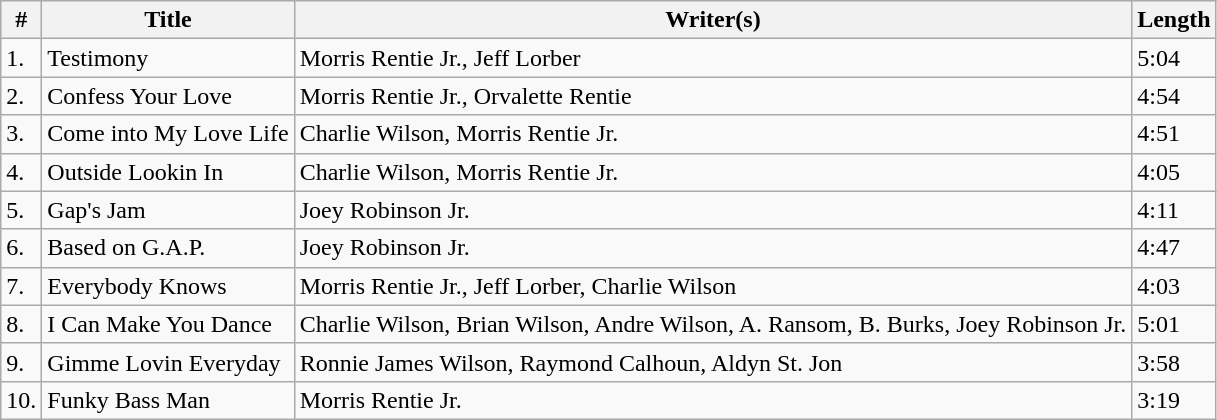<table class="wikitable">
<tr>
<th>#</th>
<th>Title</th>
<th>Writer(s)</th>
<th>Length</th>
</tr>
<tr>
<td>1.</td>
<td>Testimony</td>
<td>Morris Rentie Jr., Jeff Lorber</td>
<td>5:04</td>
</tr>
<tr>
<td>2.</td>
<td>Confess Your Love</td>
<td>Morris Rentie Jr., Orvalette Rentie</td>
<td>4:54</td>
</tr>
<tr>
<td>3.</td>
<td>Come into My Love Life</td>
<td>Charlie Wilson, Morris Rentie Jr.</td>
<td>4:51</td>
</tr>
<tr>
<td>4.</td>
<td>Outside Lookin In</td>
<td>Charlie Wilson, Morris Rentie Jr.</td>
<td>4:05</td>
</tr>
<tr>
<td>5.</td>
<td>Gap's Jam</td>
<td>Joey Robinson Jr.</td>
<td>4:11</td>
</tr>
<tr>
<td>6.</td>
<td>Based on G.A.P.</td>
<td>Joey Robinson Jr.</td>
<td>4:47</td>
</tr>
<tr>
<td>7.</td>
<td>Everybody Knows</td>
<td>Morris Rentie Jr., Jeff Lorber, Charlie Wilson</td>
<td>4:03</td>
</tr>
<tr>
<td>8.</td>
<td>I Can Make You Dance</td>
<td>Charlie Wilson, Brian Wilson, Andre Wilson, A. Ransom, B. Burks, Joey Robinson Jr.</td>
<td>5:01</td>
</tr>
<tr>
<td>9.</td>
<td>Gimme Lovin Everyday</td>
<td>Ronnie James Wilson, Raymond Calhoun, Aldyn St. Jon</td>
<td>3:58</td>
</tr>
<tr>
<td>10.</td>
<td>Funky Bass Man</td>
<td>Morris Rentie Jr.</td>
<td>3:19</td>
</tr>
</table>
